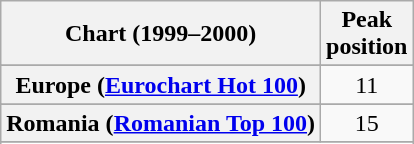<table class="wikitable sortable plainrowheaders" style="text-align:center">
<tr>
<th scope="col">Chart (1999–2000)</th>
<th scope="col">Peak<br>position</th>
</tr>
<tr>
</tr>
<tr>
</tr>
<tr>
<th scope="row">Europe (<a href='#'>Eurochart Hot 100</a>)</th>
<td>11</td>
</tr>
<tr>
</tr>
<tr>
</tr>
<tr>
</tr>
<tr>
</tr>
<tr>
</tr>
<tr>
<th scope="row">Romania (<a href='#'>Romanian Top 100</a>)</th>
<td>15</td>
</tr>
<tr>
</tr>
<tr>
</tr>
<tr>
</tr>
</table>
